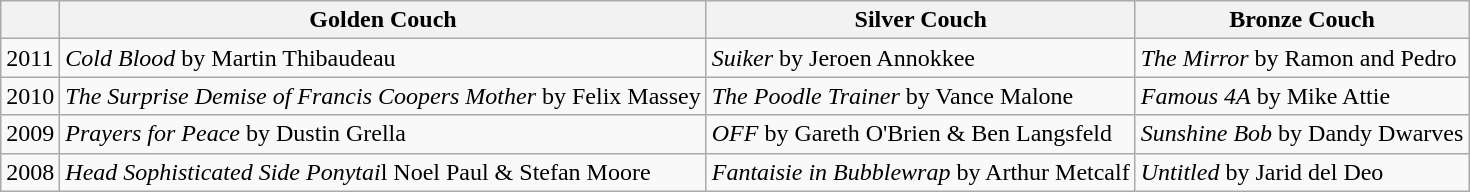<table class="wikitable">
<tr>
<th></th>
<th>Golden Couch</th>
<th>Silver Couch</th>
<th>Bronze Couch</th>
</tr>
<tr>
<td>2011</td>
<td><em>Cold Blood</em> by Martin Thibaudeau</td>
<td><em>Suiker</em> by Jeroen Annokkee</td>
<td><em>The Mirror</em> by Ramon and Pedro</td>
</tr>
<tr>
<td>2010</td>
<td><em>The Surprise Demise of Francis Coopers Mother</em> by Felix Massey</td>
<td><em>The Poodle Trainer</em> by Vance Malone</td>
<td><em>Famous 4A</em> by Mike Attie</td>
</tr>
<tr>
<td>2009</td>
<td><em>Prayers for Peace</em> by Dustin Grella</td>
<td><em>OFF</em> by Gareth O'Brien & Ben Langsfeld</td>
<td><em>Sunshine Bob</em> by Dandy Dwarves</td>
</tr>
<tr>
<td>2008</td>
<td><em>Head Sophisticated Side Ponytai</em>l Noel Paul & Stefan Moore</td>
<td><em>Fantaisie in Bubblewrap</em> by Arthur Metcalf</td>
<td><em>Untitled</em> by Jarid del Deo</td>
</tr>
</table>
